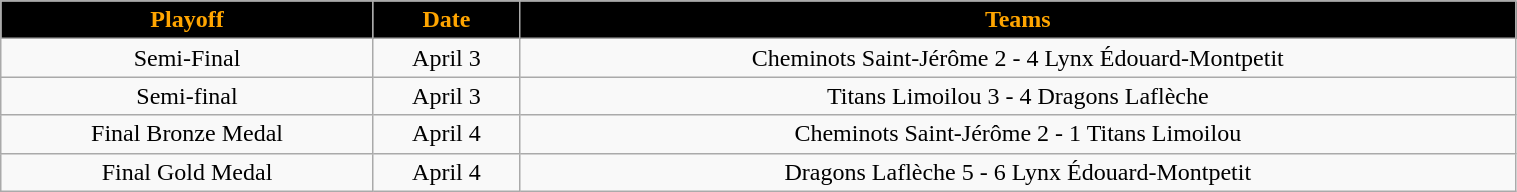<table class="wikitable" width="80%">
<tr align="center"  style="background:black;color:orange;">
<td><strong>Playoff</strong></td>
<td><strong>Date</strong></td>
<td><strong>Teams</strong></td>
</tr>
<tr align="center" bgcolor="">
<td>Semi-Final</td>
<td>April 3</td>
<td>Cheminots Saint-Jérôme 2 - 4 Lynx Édouard-Montpetit</td>
</tr>
<tr align="center" bgcolor="">
<td>Semi-final</td>
<td>April 3</td>
<td>Titans Limoilou 3 - 4 Dragons Laflèche</td>
</tr>
<tr align="center" bgcolor="">
<td>Final Bronze Medal </td>
<td>April 4</td>
<td>Cheminots Saint-Jérôme 2 - 1 Titans Limoilou</td>
</tr>
<tr align="center" bgcolor="">
<td>Final Gold Medal </td>
<td>April 4</td>
<td>Dragons Laflèche 5 - 6 Lynx Édouard-Montpetit</td>
</tr>
</table>
